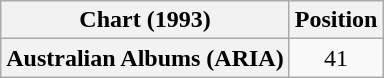<table class="wikitable plainrowheaders" style="text-align:center">
<tr>
<th scope="col">Chart (1993)</th>
<th scope="col">Position</th>
</tr>
<tr>
<th scope="row">Australian Albums (ARIA)</th>
<td>41</td>
</tr>
</table>
